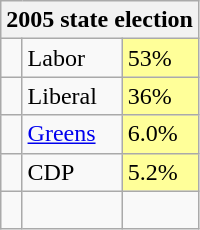<table class="wikitable">
<tr>
<th colspan = 3>2005 state election</th>
</tr>
<tr>
<td> </td>
<td>Labor</td>
<td bgcolor="FFFF99">53%</td>
</tr>
<tr>
<td> </td>
<td>Liberal</td>
<td bgcolor="FFFF99">36%</td>
</tr>
<tr>
<td> </td>
<td><a href='#'>Greens</a></td>
<td bgcolor="FFFF99">6.0%</td>
</tr>
<tr>
<td> </td>
<td>CDP</td>
<td bgcolor="FFFF99">5.2%</td>
</tr>
<tr>
<td> </td>
<td> </td>
<td> </td>
</tr>
</table>
